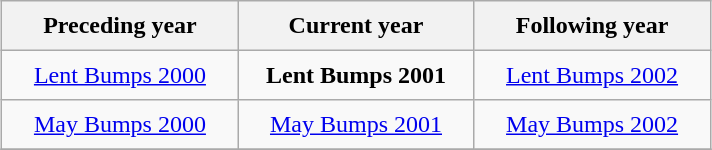<table class="wikitable" style="height: 100px; text-align: center; margin: 1em auto;">
<tr>
<th width=150>Preceding year</th>
<th width=150>Current year</th>
<th width=150>Following year</th>
</tr>
<tr>
<td><a href='#'>Lent Bumps 2000</a></td>
<td><strong>Lent Bumps 2001</strong></td>
<td><a href='#'>Lent Bumps 2002</a></td>
</tr>
<tr>
<td><a href='#'>May Bumps 2000</a></td>
<td><a href='#'>May Bumps 2001</a></td>
<td><a href='#'>May Bumps 2002</a></td>
</tr>
<tr>
</tr>
</table>
